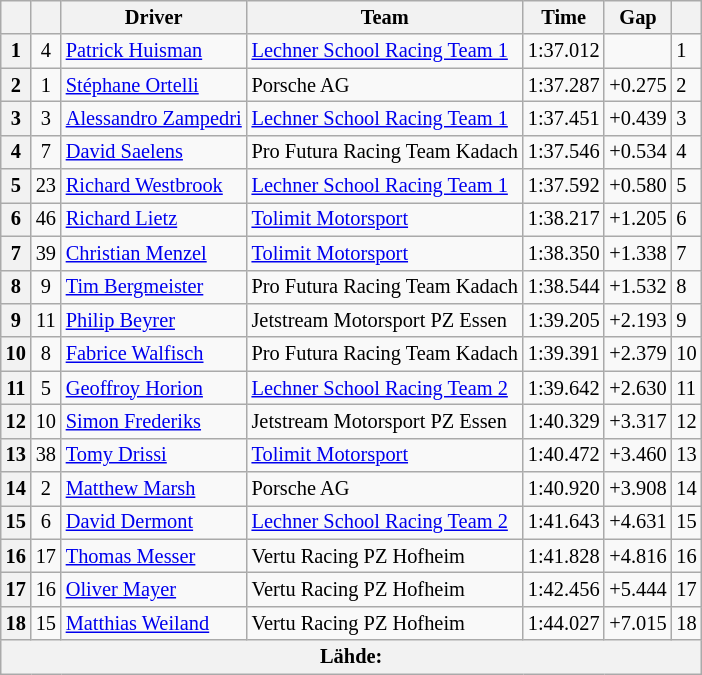<table class="wikitable" style="font-size:85%">
<tr>
<th></th>
<th></th>
<th>Driver</th>
<th>Team</th>
<th>Time</th>
<th>Gap</th>
<th></th>
</tr>
<tr>
<th>1</th>
<td align=center>4</td>
<td> <a href='#'>Patrick Huisman</a></td>
<td><a href='#'>Lechner School Racing Team 1</a></td>
<td>1:37.012</td>
<td></td>
<td>1</td>
</tr>
<tr>
<th>2</th>
<td align=center>1</td>
<td> <a href='#'>Stéphane Ortelli</a></td>
<td>Porsche AG</td>
<td>1:37.287</td>
<td>+0.275</td>
<td>2</td>
</tr>
<tr>
<th>3</th>
<td align=center>3</td>
<td> <a href='#'>Alessandro Zampedri</a></td>
<td><a href='#'>Lechner School Racing Team 1</a></td>
<td>1:37.451</td>
<td>+0.439</td>
<td>3</td>
</tr>
<tr>
<th>4</th>
<td align=center>7</td>
<td> <a href='#'>David Saelens</a></td>
<td>Pro Futura Racing Team Kadach</td>
<td>1:37.546</td>
<td>+0.534</td>
<td>4</td>
</tr>
<tr>
<th>5</th>
<td align=center>23</td>
<td> <a href='#'>Richard Westbrook</a></td>
<td><a href='#'>Lechner School Racing Team 1</a></td>
<td>1:37.592</td>
<td>+0.580</td>
<td>5</td>
</tr>
<tr>
<th>6</th>
<td align=center>46</td>
<td> <a href='#'>Richard Lietz</a></td>
<td><a href='#'>Tolimit Motorsport</a></td>
<td>1:38.217</td>
<td>+1.205</td>
<td>6</td>
</tr>
<tr>
<th>7</th>
<td align=center>39</td>
<td> <a href='#'>Christian Menzel</a></td>
<td><a href='#'>Tolimit Motorsport</a></td>
<td>1:38.350</td>
<td>+1.338</td>
<td>7</td>
</tr>
<tr>
<th>8</th>
<td align=center>9</td>
<td> <a href='#'>Tim Bergmeister</a></td>
<td>Pro Futura Racing Team Kadach</td>
<td>1:38.544</td>
<td>+1.532</td>
<td>8</td>
</tr>
<tr>
<th>9</th>
<td align=center>11</td>
<td> <a href='#'>Philip Beyrer</a></td>
<td>Jetstream Motorsport PZ Essen</td>
<td>1:39.205</td>
<td>+2.193</td>
<td>9</td>
</tr>
<tr>
<th>10</th>
<td align=center>8</td>
<td> <a href='#'>Fabrice Walfisch</a></td>
<td>Pro Futura Racing Team Kadach</td>
<td>1:39.391</td>
<td>+2.379</td>
<td>10</td>
</tr>
<tr>
<th>11</th>
<td align=center>5</td>
<td> <a href='#'>Geoffroy Horion</a></td>
<td><a href='#'>Lechner School Racing Team 2</a></td>
<td>1:39.642</td>
<td>+2.630</td>
<td>11</td>
</tr>
<tr>
<th>12</th>
<td align=center>10</td>
<td> <a href='#'>Simon Frederiks</a></td>
<td>Jetstream Motorsport PZ Essen</td>
<td>1:40.329</td>
<td>+3.317</td>
<td>12</td>
</tr>
<tr>
<th>13</th>
<td align=center>38</td>
<td> <a href='#'>Tomy Drissi</a></td>
<td><a href='#'>Tolimit Motorsport</a></td>
<td>1:40.472</td>
<td>+3.460</td>
<td>13</td>
</tr>
<tr>
<th>14</th>
<td align=center>2</td>
<td> <a href='#'>Matthew Marsh</a></td>
<td>Porsche AG</td>
<td>1:40.920</td>
<td>+3.908</td>
<td>14</td>
</tr>
<tr>
<th>15</th>
<td align=center>6</td>
<td> <a href='#'>David Dermont</a></td>
<td><a href='#'>Lechner School Racing Team 2</a></td>
<td>1:41.643</td>
<td>+4.631</td>
<td>15</td>
</tr>
<tr>
<th>16</th>
<td align=center>17</td>
<td> <a href='#'>Thomas Messer</a></td>
<td>Vertu Racing PZ Hofheim</td>
<td>1:41.828</td>
<td>+4.816</td>
<td>16</td>
</tr>
<tr>
<th>17</th>
<td align=center>16</td>
<td> <a href='#'>Oliver Mayer</a></td>
<td>Vertu Racing PZ Hofheim</td>
<td>1:42.456</td>
<td>+5.444</td>
<td>17</td>
</tr>
<tr>
<th>18</th>
<td align=center>15</td>
<td> <a href='#'>Matthias Weiland</a></td>
<td>Vertu Racing PZ Hofheim</td>
<td>1:44.027</td>
<td>+7.015</td>
<td>18</td>
</tr>
<tr>
<th colspan="8">Lähde:</th>
</tr>
</table>
